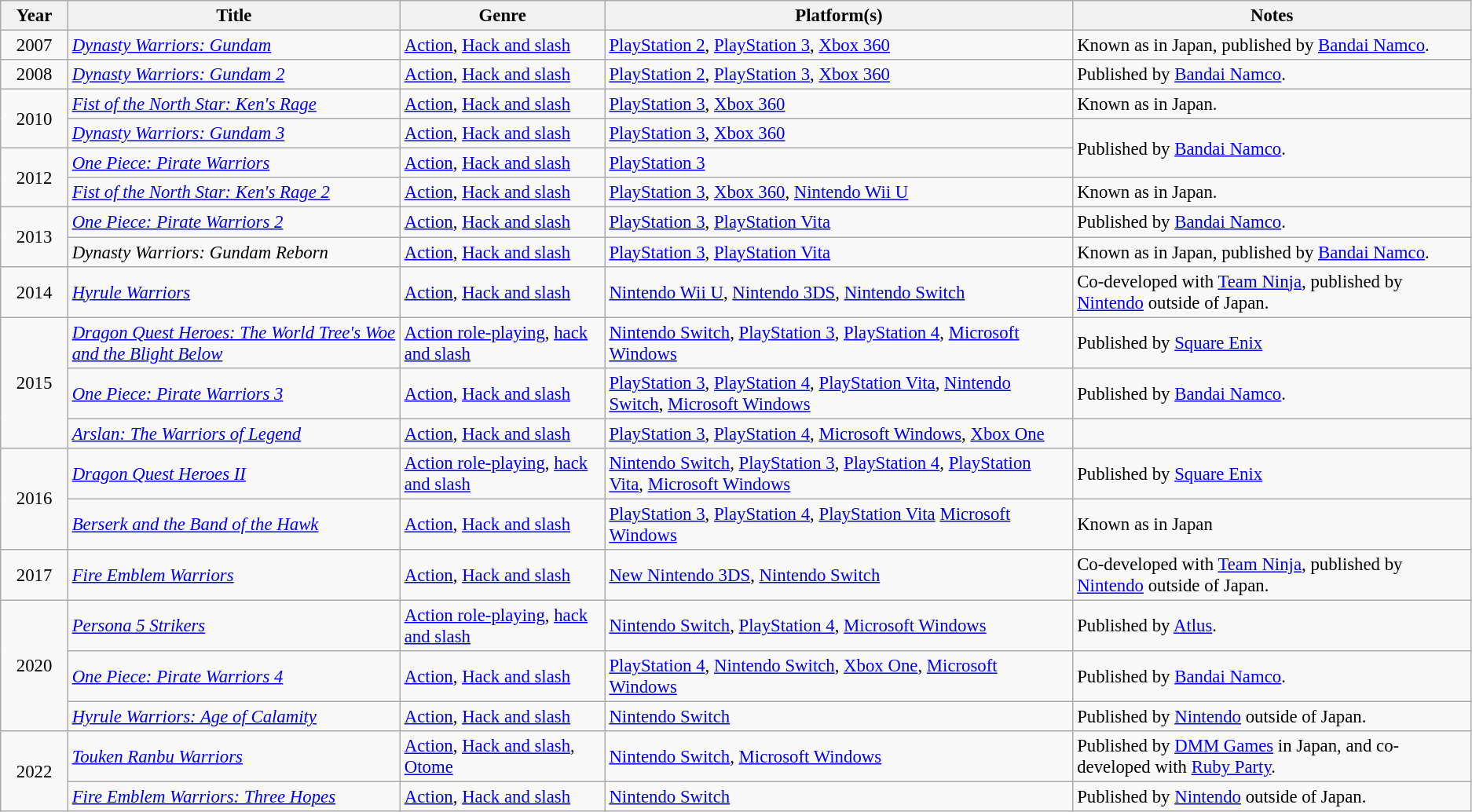<table class="wikitable sortable" style="font-size: 95%;">
<tr>
<th style="width:50px;">Year</th>
<th style="width:275px;">Title</th>
<th style="min-width:50px;">Genre</th>
<th style="min-width:90px;">Platform(s)</th>
<th class="unsortable">Notes</th>
</tr>
<tr>
<td style="text-align: center;">2007</td>
<td><em><a href='#'>Dynasty Warriors: Gundam</a></em></td>
<td><a href='#'>Action</a>, <a href='#'>Hack and slash</a></td>
<td><a href='#'>PlayStation 2</a>, <a href='#'>PlayStation 3</a>, <a href='#'>Xbox 360</a></td>
<td>Known as  in Japan, published by <a href='#'>Bandai Namco</a>.</td>
</tr>
<tr>
<td style="text-align: center;">2008</td>
<td><em><a href='#'>Dynasty Warriors: Gundam 2</a></em></td>
<td><a href='#'>Action</a>, <a href='#'>Hack and slash</a></td>
<td><a href='#'>PlayStation 2</a>, <a href='#'>PlayStation 3</a>, <a href='#'>Xbox 360</a></td>
<td>Published by <a href='#'>Bandai Namco</a>.</td>
</tr>
<tr>
<td rowspan="2" style="text-align: center;">2010</td>
<td><em><a href='#'>Fist of the North Star: Ken's Rage</a></em></td>
<td><a href='#'>Action</a>, <a href='#'>Hack and slash</a></td>
<td><a href='#'>PlayStation 3</a>, <a href='#'>Xbox 360</a></td>
<td>Known as  in Japan.</td>
</tr>
<tr>
<td><em><a href='#'>Dynasty Warriors: Gundam 3</a></em></td>
<td><a href='#'>Action</a>, <a href='#'>Hack and slash</a></td>
<td><a href='#'>PlayStation 3</a>, <a href='#'>Xbox 360</a></td>
<td rowspan="2">Published by <a href='#'>Bandai Namco</a>.</td>
</tr>
<tr>
<td rowspan="2" style="text-align: center;">2012</td>
<td><em><a href='#'>One Piece: Pirate Warriors</a></em></td>
<td><a href='#'>Action</a>, <a href='#'>Hack and slash</a></td>
<td><a href='#'>PlayStation 3</a></td>
</tr>
<tr>
<td><em><a href='#'>Fist of the North Star: Ken's Rage 2</a></em></td>
<td><a href='#'>Action</a>, <a href='#'>Hack and slash</a></td>
<td><a href='#'>PlayStation 3</a>, <a href='#'>Xbox 360</a>, <a href='#'>Nintendo Wii U</a></td>
<td>Known as  in Japan.</td>
</tr>
<tr>
<td rowspan="2" style="text-align: center;">2013</td>
<td><em><a href='#'>One Piece: Pirate Warriors 2</a></em></td>
<td><a href='#'>Action</a>, <a href='#'>Hack and slash</a></td>
<td><a href='#'>PlayStation 3</a>, <a href='#'>PlayStation Vita</a></td>
<td>Published by <a href='#'>Bandai Namco</a>.</td>
</tr>
<tr>
<td><em>Dynasty Warriors: Gundam Reborn</em></td>
<td><a href='#'>Action</a>, <a href='#'>Hack and slash</a></td>
<td><a href='#'>PlayStation 3</a>, <a href='#'>PlayStation Vita</a></td>
<td>Known as  in Japan, published by <a href='#'>Bandai Namco</a>.</td>
</tr>
<tr>
<td style="text-align: center;">2014</td>
<td><em><a href='#'>Hyrule Warriors</a></em></td>
<td><a href='#'>Action</a>, <a href='#'>Hack and slash</a></td>
<td><a href='#'>Nintendo Wii U</a>, <a href='#'>Nintendo 3DS</a>, <a href='#'>Nintendo Switch</a></td>
<td>Co-developed with <a href='#'>Team Ninja</a>, published by <a href='#'>Nintendo</a> outside of Japan.</td>
</tr>
<tr>
<td style="text-align: center;" rowspan="3">2015</td>
<td><em><a href='#'>Dragon Quest Heroes: The World Tree's Woe and the Blight Below</a></em></td>
<td><a href='#'>Action role-playing</a>, <a href='#'>hack and slash</a></td>
<td><a href='#'>Nintendo Switch</a>, <a href='#'>PlayStation 3</a>, <a href='#'>PlayStation 4</a>, <a href='#'>Microsoft Windows</a></td>
<td>Published by <a href='#'>Square Enix</a></td>
</tr>
<tr>
<td><em><a href='#'>One Piece: Pirate Warriors 3</a></em></td>
<td><a href='#'>Action</a>, <a href='#'>Hack and slash</a></td>
<td><a href='#'>PlayStation 3</a>, <a href='#'>PlayStation 4</a>, <a href='#'>PlayStation Vita</a>, <a href='#'>Nintendo Switch</a>, <a href='#'>Microsoft Windows</a></td>
<td>Published by <a href='#'>Bandai Namco</a>.</td>
</tr>
<tr>
<td><em><a href='#'>Arslan: The Warriors of Legend</a></em></td>
<td><a href='#'>Action</a>, <a href='#'>Hack and slash</a></td>
<td><a href='#'>PlayStation 3</a>, <a href='#'>PlayStation 4</a>, <a href='#'>Microsoft Windows</a>, <a href='#'>Xbox One</a></td>
<td></td>
</tr>
<tr>
<td style="text-align: center;" rowspan="2">2016</td>
<td><em><a href='#'>Dragon Quest Heroes II</a></em></td>
<td><a href='#'>Action role-playing</a>, <a href='#'>hack and slash</a></td>
<td><a href='#'>Nintendo Switch</a>, <a href='#'>PlayStation 3</a>, <a href='#'>PlayStation 4</a>, <a href='#'>PlayStation Vita</a>, <a href='#'>Microsoft Windows</a></td>
<td>Published by <a href='#'>Square Enix</a></td>
</tr>
<tr>
<td><em><a href='#'>Berserk and the Band of the Hawk</a></em></td>
<td><a href='#'>Action</a>, <a href='#'>Hack and slash</a></td>
<td><a href='#'>PlayStation 3</a>, <a href='#'>PlayStation 4</a>, <a href='#'>PlayStation Vita</a> <a href='#'>Microsoft Windows</a></td>
<td>Known as  in Japan</td>
</tr>
<tr>
<td style="text-align: center;">2017</td>
<td><em><a href='#'>Fire Emblem Warriors</a></em></td>
<td><a href='#'>Action</a>, <a href='#'>Hack and slash</a></td>
<td><a href='#'>New Nintendo 3DS</a>, <a href='#'>Nintendo Switch</a></td>
<td>Co-developed with <a href='#'>Team Ninja</a>, published by <a href='#'>Nintendo</a> outside of Japan.</td>
</tr>
<tr>
<td style="text-align: center;" rowspan="3">2020</td>
<td><em><a href='#'>Persona 5 Strikers</a></em></td>
<td><a href='#'>Action role-playing</a>, <a href='#'>hack and slash</a></td>
<td><a href='#'>Nintendo Switch</a>, <a href='#'>PlayStation 4</a>, <a href='#'>Microsoft Windows</a></td>
<td>Published by <a href='#'>Atlus</a>.</td>
</tr>
<tr>
<td><em><a href='#'>One Piece: Pirate Warriors 4</a></em></td>
<td><a href='#'>Action</a>, <a href='#'>Hack and slash</a></td>
<td><a href='#'>PlayStation 4</a>, <a href='#'>Nintendo Switch</a>, <a href='#'>Xbox One</a>, <a href='#'>Microsoft Windows</a></td>
<td>Published by <a href='#'>Bandai Namco</a>.</td>
</tr>
<tr>
<td><em><a href='#'>Hyrule Warriors: Age of Calamity</a></em></td>
<td><a href='#'>Action</a>, <a href='#'>Hack and slash</a></td>
<td><a href='#'>Nintendo Switch</a></td>
<td>Published by <a href='#'>Nintendo</a> outside of Japan.</td>
</tr>
<tr>
<td rowspan="2" style="text-align: center;">2022</td>
<td><em><a href='#'>Touken Ranbu Warriors</a></em></td>
<td><a href='#'>Action</a>, <a href='#'>Hack and slash</a>, <a href='#'>Otome</a></td>
<td><a href='#'>Nintendo Switch</a>, <a href='#'>Microsoft Windows</a></td>
<td>Published by <a href='#'>DMM Games</a> in Japan, and co-developed with <a href='#'>Ruby Party</a>.</td>
</tr>
<tr>
<td><em><a href='#'>Fire Emblem Warriors: Three Hopes</a></em></td>
<td><a href='#'>Action</a>, <a href='#'>Hack and slash</a></td>
<td><a href='#'>Nintendo Switch</a></td>
<td>Published by <a href='#'>Nintendo</a> outside of Japan.</td>
</tr>
</table>
